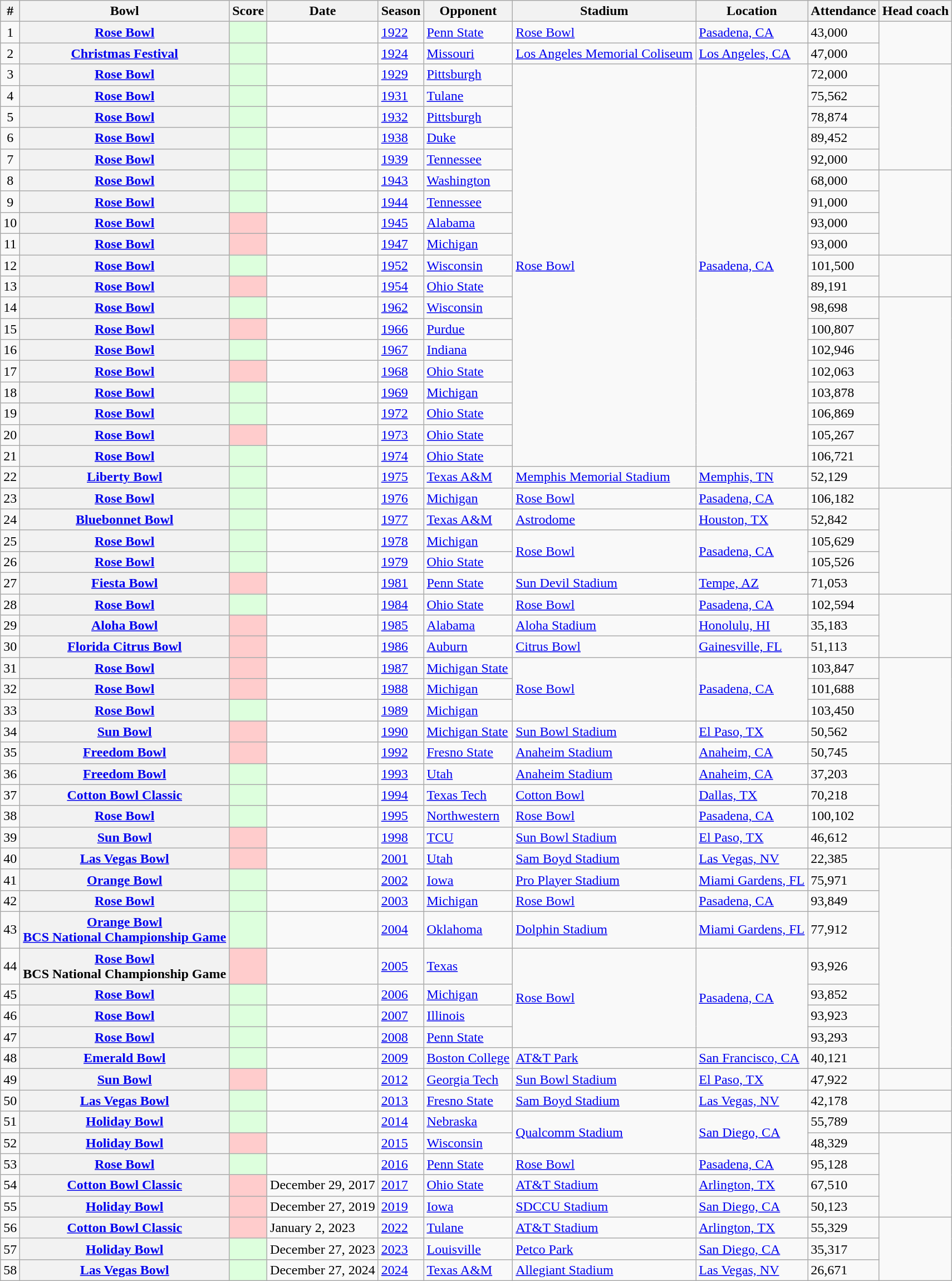<table class="wikitable sortable">
<tr>
<th scope="col">#</th>
<th scope="col">Bowl</th>
<th scope="col">Score</th>
<th scope="col">Date</th>
<th scope="col">Season</th>
<th scope="col">Opponent</th>
<th scope="col">Stadium</th>
<th scope="col">Location</th>
<th scope="col">Attendance</th>
<th scope="col">Head coach</th>
</tr>
<tr>
<td align="center">1</td>
<th scope="row"><a href='#'>Rose Bowl</a></th>
<td style="background:#dfd;"></td>
<td></td>
<td><a href='#'>1922</a></td>
<td><a href='#'>Penn State</a></td>
<td><a href='#'>Rose Bowl</a></td>
<td><a href='#'>Pasadena, CA</a></td>
<td>43,000</td>
<td rowspan=2></td>
</tr>
<tr>
<td align="center">2</td>
<th scope="row"><a href='#'>Christmas Festival</a></th>
<td style="background:#dfd;"></td>
<td></td>
<td><a href='#'>1924</a></td>
<td><a href='#'>Missouri</a></td>
<td><a href='#'>Los Angeles Memorial Coliseum</a></td>
<td><a href='#'>Los Angeles, CA</a></td>
<td>47,000</td>
</tr>
<tr>
<td align="center">3</td>
<th scope="row"><a href='#'>Rose Bowl</a></th>
<td style="background:#dfd;"></td>
<td></td>
<td><a href='#'>1929</a></td>
<td><a href='#'>Pittsburgh</a></td>
<td rowspan=19><a href='#'>Rose Bowl</a></td>
<td rowspan=19><a href='#'>Pasadena, CA</a></td>
<td>72,000</td>
<td rowspan=5></td>
</tr>
<tr>
<td align="center">4</td>
<th scope="row"><a href='#'>Rose Bowl</a></th>
<td style="background:#dfd;"></td>
<td></td>
<td><a href='#'>1931</a></td>
<td><a href='#'>Tulane</a></td>
<td>75,562</td>
</tr>
<tr>
<td align="center">5</td>
<th scope="row"><a href='#'>Rose Bowl</a></th>
<td style="background:#dfd;"></td>
<td></td>
<td><a href='#'>1932</a></td>
<td><a href='#'>Pittsburgh</a></td>
<td>78,874</td>
</tr>
<tr>
<td align="center">6</td>
<th scope="row"><a href='#'>Rose Bowl</a></th>
<td style="background:#dfd;"></td>
<td></td>
<td><a href='#'>1938</a></td>
<td><a href='#'>Duke</a></td>
<td>89,452</td>
</tr>
<tr>
<td align="center">7</td>
<th scope="row"><a href='#'>Rose Bowl</a></th>
<td style="background:#dfd;"></td>
<td></td>
<td><a href='#'>1939</a></td>
<td><a href='#'>Tennessee</a></td>
<td>92,000</td>
</tr>
<tr>
<td align="center">8</td>
<th scope="row"><a href='#'>Rose Bowl</a></th>
<td style="background:#dfd;"></td>
<td></td>
<td><a href='#'>1943</a></td>
<td><a href='#'>Washington</a></td>
<td>68,000</td>
<td rowspan=4></td>
</tr>
<tr>
<td align="center">9</td>
<th scope="row"><a href='#'>Rose Bowl</a></th>
<td style="background:#dfd;"></td>
<td></td>
<td><a href='#'>1944</a></td>
<td><a href='#'>Tennessee</a></td>
<td>91,000</td>
</tr>
<tr>
<td align="center">10</td>
<th scope="row"><a href='#'>Rose Bowl</a></th>
<td style="background:#fcc;"></td>
<td></td>
<td><a href='#'>1945</a></td>
<td><a href='#'>Alabama</a></td>
<td>93,000</td>
</tr>
<tr>
<td align="center">11</td>
<th scope="row"><a href='#'>Rose Bowl</a></th>
<td style="background:#fcc;"></td>
<td></td>
<td><a href='#'>1947</a></td>
<td><a href='#'>Michigan</a></td>
<td>93,000</td>
</tr>
<tr>
<td align="center">12</td>
<th scope="row"><a href='#'>Rose Bowl</a></th>
<td style="background:#dfd;"></td>
<td></td>
<td><a href='#'>1952</a></td>
<td><a href='#'>Wisconsin</a></td>
<td>101,500</td>
<td rowspan=2></td>
</tr>
<tr>
<td align="center">13</td>
<th scope="row"><a href='#'>Rose Bowl</a></th>
<td style="background:#fcc;"></td>
<td></td>
<td><a href='#'>1954</a></td>
<td><a href='#'>Ohio State</a></td>
<td>89,191</td>
</tr>
<tr>
<td align="center">14</td>
<th scope="row"><a href='#'>Rose Bowl</a></th>
<td style="background:#dfd;"></td>
<td></td>
<td><a href='#'>1962</a></td>
<td><a href='#'>Wisconsin</a></td>
<td>98,698</td>
<td rowspan=9></td>
</tr>
<tr>
<td align="center">15</td>
<th scope="row"><a href='#'>Rose Bowl</a></th>
<td style="background:#fcc;"></td>
<td></td>
<td><a href='#'>1966</a></td>
<td><a href='#'>Purdue</a></td>
<td>100,807</td>
</tr>
<tr>
<td align="center">16</td>
<th scope="row"><a href='#'>Rose Bowl</a></th>
<td style="background:#dfd;"></td>
<td></td>
<td><a href='#'>1967</a></td>
<td><a href='#'>Indiana</a></td>
<td>102,946</td>
</tr>
<tr>
<td align="center">17</td>
<th scope="row"><a href='#'>Rose Bowl</a></th>
<td style="background:#fcc;"></td>
<td></td>
<td><a href='#'>1968</a></td>
<td><a href='#'>Ohio State</a></td>
<td>102,063</td>
</tr>
<tr>
<td align="center">18</td>
<th scope="row"><a href='#'>Rose Bowl</a></th>
<td style="background:#dfd;"></td>
<td></td>
<td><a href='#'>1969</a></td>
<td><a href='#'>Michigan</a></td>
<td>103,878</td>
</tr>
<tr>
<td align="center">19</td>
<th scope="row"><a href='#'>Rose Bowl</a></th>
<td style="background:#dfd;"></td>
<td></td>
<td><a href='#'>1972</a></td>
<td><a href='#'>Ohio State</a></td>
<td>106,869</td>
</tr>
<tr>
<td align="center">20</td>
<th scope="row"><a href='#'>Rose Bowl</a></th>
<td style="background:#fcc;"></td>
<td></td>
<td><a href='#'>1973</a></td>
<td><a href='#'>Ohio State</a></td>
<td>105,267</td>
</tr>
<tr>
<td align="center">21</td>
<th scope="row"><a href='#'>Rose Bowl</a></th>
<td style="background:#dfd;"></td>
<td></td>
<td><a href='#'>1974</a></td>
<td><a href='#'>Ohio State</a></td>
<td>106,721</td>
</tr>
<tr>
<td align="center">22</td>
<th scope="row"><a href='#'>Liberty Bowl</a></th>
<td style="background:#dfd;"></td>
<td></td>
<td><a href='#'>1975</a></td>
<td><a href='#'>Texas A&M</a></td>
<td><a href='#'>Memphis Memorial Stadium</a></td>
<td><a href='#'>Memphis, TN</a></td>
<td>52,129</td>
</tr>
<tr>
<td align="center">23</td>
<th scope="row"><a href='#'>Rose Bowl</a></th>
<td style="background:#dfd;"></td>
<td></td>
<td><a href='#'>1976</a></td>
<td><a href='#'>Michigan</a></td>
<td><a href='#'>Rose Bowl</a></td>
<td><a href='#'>Pasadena, CA</a></td>
<td>106,182</td>
<td rowspan=5></td>
</tr>
<tr>
<td align="center">24</td>
<th scope="row"><a href='#'>Bluebonnet Bowl</a></th>
<td style="background:#dfd;"></td>
<td></td>
<td><a href='#'>1977</a></td>
<td><a href='#'>Texas A&M</a></td>
<td><a href='#'>Astrodome</a></td>
<td><a href='#'>Houston, TX</a></td>
<td>52,842</td>
</tr>
<tr>
<td align="center">25</td>
<th scope="row"><a href='#'>Rose Bowl</a></th>
<td style="background:#dfd;"></td>
<td></td>
<td><a href='#'>1978</a></td>
<td><a href='#'>Michigan</a></td>
<td rowspan=2><a href='#'>Rose Bowl</a></td>
<td rowspan=2><a href='#'>Pasadena, CA</a></td>
<td>105,629</td>
</tr>
<tr>
<td align="center">26</td>
<th scope="row"><a href='#'>Rose Bowl</a></th>
<td style="background:#dfd;"></td>
<td></td>
<td><a href='#'>1979</a></td>
<td><a href='#'>Ohio State</a></td>
<td>105,526</td>
</tr>
<tr>
<td align="center">27</td>
<th scope="row"><a href='#'>Fiesta Bowl</a></th>
<td style="background:#fcc;"></td>
<td></td>
<td><a href='#'>1981</a></td>
<td><a href='#'>Penn State</a></td>
<td><a href='#'>Sun Devil Stadium</a></td>
<td><a href='#'>Tempe, AZ</a></td>
<td>71,053</td>
</tr>
<tr>
<td align="center">28</td>
<th scope="row"><a href='#'>Rose Bowl</a></th>
<td style="background:#dfd;"></td>
<td></td>
<td><a href='#'>1984</a></td>
<td><a href='#'>Ohio State</a></td>
<td><a href='#'>Rose Bowl</a></td>
<td><a href='#'>Pasadena, CA</a></td>
<td>102,594</td>
<td rowspan=3></td>
</tr>
<tr>
<td align="center">29</td>
<th scope="row"><a href='#'>Aloha Bowl</a></th>
<td style="background:#fcc;"></td>
<td></td>
<td><a href='#'>1985</a></td>
<td><a href='#'>Alabama</a></td>
<td><a href='#'>Aloha Stadium</a></td>
<td><a href='#'>Honolulu, HI</a></td>
<td>35,183</td>
</tr>
<tr>
<td align="center">30</td>
<th scope="row"><a href='#'>Florida Citrus Bowl</a></th>
<td style="background:#fcc;"></td>
<td></td>
<td><a href='#'>1986</a></td>
<td><a href='#'>Auburn</a></td>
<td><a href='#'>Citrus Bowl</a></td>
<td><a href='#'>Gainesville, FL</a></td>
<td>51,113</td>
</tr>
<tr>
<td align="center">31</td>
<th scope="row"><a href='#'>Rose Bowl</a></th>
<td style="background:#fcc;"></td>
<td></td>
<td><a href='#'>1987</a></td>
<td><a href='#'>Michigan State</a></td>
<td rowspan=3><a href='#'>Rose Bowl</a></td>
<td rowspan=3><a href='#'>Pasadena, CA</a></td>
<td>103,847</td>
<td rowspan=5></td>
</tr>
<tr>
<td align="center">32</td>
<th scope="row"><a href='#'>Rose Bowl</a></th>
<td style="background:#fcc;"></td>
<td></td>
<td><a href='#'>1988</a></td>
<td><a href='#'>Michigan</a></td>
<td>101,688</td>
</tr>
<tr>
<td align="center">33</td>
<th scope="row"><a href='#'>Rose Bowl</a></th>
<td style="background:#dfd;"></td>
<td></td>
<td><a href='#'>1989</a></td>
<td><a href='#'>Michigan</a></td>
<td>103,450</td>
</tr>
<tr>
<td align="center">34</td>
<th scope="row"><a href='#'>Sun Bowl</a></th>
<td style="background:#fcc;"></td>
<td></td>
<td><a href='#'>1990</a></td>
<td><a href='#'>Michigan State</a></td>
<td><a href='#'>Sun Bowl Stadium</a></td>
<td><a href='#'>El Paso, TX</a></td>
<td>50,562</td>
</tr>
<tr>
<td align="center">35</td>
<th scope="row"><a href='#'>Freedom Bowl</a></th>
<td style="background:#fcc;"></td>
<td></td>
<td><a href='#'>1992</a></td>
<td><a href='#'>Fresno State</a></td>
<td><a href='#'>Anaheim Stadium</a></td>
<td><a href='#'>Anaheim, CA</a></td>
<td>50,745</td>
</tr>
<tr>
<td align="center">36</td>
<th scope="row"><a href='#'>Freedom Bowl</a></th>
<td style="background:#dfd;"></td>
<td></td>
<td><a href='#'>1993</a></td>
<td><a href='#'>Utah</a></td>
<td><a href='#'>Anaheim Stadium</a></td>
<td><a href='#'>Anaheim, CA</a></td>
<td>37,203</td>
<td rowspan=3></td>
</tr>
<tr>
<td align="center">37</td>
<th scope="row"><a href='#'>Cotton Bowl Classic</a></th>
<td style="background:#dfd;"></td>
<td></td>
<td><a href='#'>1994</a></td>
<td><a href='#'>Texas Tech</a></td>
<td><a href='#'>Cotton Bowl</a></td>
<td><a href='#'>Dallas, TX</a></td>
<td>70,218</td>
</tr>
<tr>
<td align="center">38</td>
<th scope="row"><a href='#'>Rose Bowl</a></th>
<td style="background:#dfd;"></td>
<td></td>
<td><a href='#'>1995</a></td>
<td><a href='#'>Northwestern</a></td>
<td><a href='#'>Rose Bowl</a></td>
<td><a href='#'>Pasadena, CA</a></td>
<td>100,102</td>
</tr>
<tr>
<td align="center">39</td>
<th scope="row"><a href='#'>Sun Bowl</a></th>
<td style="background:#fcc;"></td>
<td></td>
<td><a href='#'>1998</a></td>
<td><a href='#'>TCU</a></td>
<td><a href='#'>Sun Bowl Stadium</a></td>
<td><a href='#'>El Paso, TX</a></td>
<td>46,612</td>
<td></td>
</tr>
<tr>
<td align="center">40</td>
<th scope="row"><a href='#'>Las Vegas Bowl</a></th>
<td style="background:#fcc;"></td>
<td></td>
<td><a href='#'>2001</a></td>
<td><a href='#'>Utah</a></td>
<td><a href='#'>Sam Boyd Stadium</a></td>
<td><a href='#'>Las Vegas, NV</a></td>
<td>22,385</td>
<td rowspan=9></td>
</tr>
<tr>
<td align="center">41</td>
<th scope="row"><a href='#'>Orange Bowl</a></th>
<td style="background:#dfd;"></td>
<td></td>
<td><a href='#'>2002</a></td>
<td><a href='#'>Iowa</a></td>
<td><a href='#'>Pro Player Stadium</a></td>
<td><a href='#'>Miami Gardens, FL</a></td>
<td>75,971</td>
</tr>
<tr>
<td align="center">42</td>
<th scope="row"><a href='#'>Rose Bowl</a></th>
<td style="background:#dfd;"></td>
<td></td>
<td><a href='#'>2003</a></td>
<td><a href='#'>Michigan</a></td>
<td><a href='#'>Rose Bowl</a></td>
<td><a href='#'>Pasadena, CA</a></td>
<td>93,849</td>
</tr>
<tr>
<td align="center">43</td>
<th scope="row"><a href='#'>Orange Bowl</a><br><a href='#'>BCS National Championship Game</a></th>
<td style="background:#dfd;"></td>
<td></td>
<td><a href='#'>2004</a></td>
<td><a href='#'>Oklahoma</a></td>
<td><a href='#'>Dolphin Stadium</a></td>
<td><a href='#'>Miami Gardens, FL</a></td>
<td>77,912</td>
</tr>
<tr>
<td align="center">44</td>
<th scope="row"><a href='#'>Rose Bowl</a><br>BCS National Championship Game</th>
<td style="background:#fcc;"></td>
<td></td>
<td><a href='#'>2005</a></td>
<td><a href='#'>Texas</a></td>
<td rowspan=4><a href='#'>Rose Bowl</a></td>
<td rowspan=4><a href='#'>Pasadena, CA</a></td>
<td>93,926</td>
</tr>
<tr>
<td align="center">45</td>
<th scope="row"><a href='#'>Rose Bowl</a></th>
<td style="background:#dfd;"></td>
<td></td>
<td><a href='#'>2006</a></td>
<td><a href='#'>Michigan</a></td>
<td>93,852</td>
</tr>
<tr>
<td align="center">46</td>
<th scope="row"><a href='#'>Rose Bowl</a></th>
<td style="background:#dfd;"></td>
<td></td>
<td><a href='#'>2007</a></td>
<td><a href='#'>Illinois</a></td>
<td>93,923</td>
</tr>
<tr>
<td align="center">47</td>
<th scope="row"><a href='#'>Rose Bowl</a></th>
<td style="background:#dfd;"></td>
<td></td>
<td><a href='#'>2008</a></td>
<td><a href='#'>Penn State</a></td>
<td>93,293</td>
</tr>
<tr>
<td align="center">48</td>
<th scope="row"><a href='#'>Emerald Bowl</a></th>
<td style="background:#dfd;"></td>
<td></td>
<td><a href='#'>2009</a></td>
<td><a href='#'>Boston College</a></td>
<td><a href='#'>AT&T Park</a></td>
<td><a href='#'>San Francisco, CA</a></td>
<td>40,121</td>
</tr>
<tr>
<td align="center">49</td>
<th scope="row"><a href='#'>Sun Bowl</a></th>
<td style="background:#fcc;"></td>
<td></td>
<td><a href='#'>2012</a></td>
<td><a href='#'>Georgia Tech</a></td>
<td><a href='#'>Sun Bowl Stadium</a></td>
<td><a href='#'>El Paso, TX</a></td>
<td>47,922</td>
<td></td>
</tr>
<tr>
<td align="center">50</td>
<th scope="row"><a href='#'>Las Vegas Bowl</a></th>
<td style="background:#dfd;"></td>
<td></td>
<td><a href='#'>2013</a></td>
<td><a href='#'>Fresno State</a></td>
<td><a href='#'>Sam Boyd Stadium</a></td>
<td><a href='#'>Las Vegas, NV</a></td>
<td>42,178</td>
<td></td>
</tr>
<tr>
<td align="center">51</td>
<th scope="row"><a href='#'>Holiday Bowl</a></th>
<td style="background:#dfd;"></td>
<td></td>
<td><a href='#'>2014</a></td>
<td><a href='#'>Nebraska</a></td>
<td rowspan=2><a href='#'>Qualcomm Stadium</a></td>
<td rowspan=2><a href='#'>San Diego, CA</a></td>
<td>55,789</td>
<td></td>
</tr>
<tr>
<td align="center">52</td>
<th scope="row"><a href='#'>Holiday Bowl</a></th>
<td style="background:#fcc;"></td>
<td></td>
<td><a href='#'>2015</a></td>
<td><a href='#'>Wisconsin</a></td>
<td>48,329</td>
<td rowspan=4></td>
</tr>
<tr>
<td align="center">53</td>
<th scope="row"><a href='#'>Rose Bowl</a></th>
<td style="background:#dfd;"></td>
<td></td>
<td><a href='#'>2016</a></td>
<td><a href='#'>Penn State</a></td>
<td><a href='#'>Rose Bowl</a></td>
<td><a href='#'>Pasadena, CA</a></td>
<td>95,128</td>
</tr>
<tr>
<td align="center">54</td>
<th><strong><a href='#'>Cotton Bowl Classic</a></strong></th>
<td style="background:#fcc;"></td>
<td>December 29, 2017</td>
<td><a href='#'>2017</a></td>
<td><a href='#'>Ohio State</a></td>
<td><a href='#'>AT&T Stadium</a></td>
<td><a href='#'>Arlington, TX</a></td>
<td>67,510</td>
</tr>
<tr>
<td align="center">55</td>
<th><a href='#'>Holiday Bowl</a></th>
<td style="background:#fcc;"></td>
<td>December 27, 2019</td>
<td><a href='#'>2019</a></td>
<td><a href='#'>Iowa</a></td>
<td><a href='#'>SDCCU Stadium</a></td>
<td><a href='#'>San Diego, CA</a></td>
<td>50,123</td>
</tr>
<tr>
<td align="center">56</td>
<th><a href='#'>Cotton Bowl Classic</a></th>
<td style="background:#fcc;"></td>
<td>January 2, 2023</td>
<td><a href='#'>2022</a></td>
<td><a href='#'>Tulane</a></td>
<td><a href='#'>AT&T Stadium</a></td>
<td><a href='#'>Arlington, TX</a></td>
<td>55,329</td>
<td rowspan=3></td>
</tr>
<tr>
<td align="center">57</td>
<th><a href='#'>Holiday Bowl</a></th>
<td style="background:#dfd;"></td>
<td>December 27, 2023</td>
<td><a href='#'>2023</a></td>
<td><a href='#'>Louisville</a></td>
<td><a href='#'>Petco Park</a></td>
<td><a href='#'>San Diego, CA</a></td>
<td>35,317</td>
</tr>
<tr>
<td align="center">58</td>
<th><a href='#'>Las Vegas Bowl</a></th>
<td style="background:#dfd;"></td>
<td>December 27, 2024</td>
<td><a href='#'>2024</a></td>
<td><a href='#'>Texas A&M</a></td>
<td><a href='#'>Allegiant Stadium</a></td>
<td><a href='#'>Las Vegas, NV</a></td>
<td>26,671</td>
</tr>
</table>
